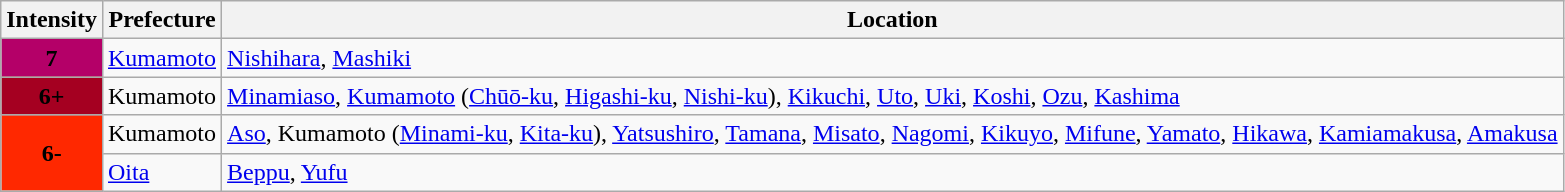<table class="wikitable">
<tr>
<th style="white-space:nowrap">Intensity</th>
<th style="white-space:nowrap">Prefecture</th>
<th>Location</th>
</tr>
<tr>
<th style="background-color:#B40068"><span>7</span></th>
<td><a href='#'>Kumamoto</a></td>
<td><a href='#'>Nishihara</a>, <a href='#'>Mashiki</a></td>
</tr>
<tr>
<th style="background-color:#a50021"><span>6+</span></th>
<td>Kumamoto</td>
<td><a href='#'>Minamiaso</a>, <a href='#'>Kumamoto</a> (<a href='#'>Chūō-ku</a>, <a href='#'>Higashi-ku</a>, <a href='#'>Nishi-ku</a>), <a href='#'>Kikuchi</a>, <a href='#'>Uto</a>, <a href='#'>Uki</a>, <a href='#'>Koshi</a>, <a href='#'>Ozu</a>, <a href='#'>Kashima</a></td>
</tr>
<tr>
<th rowspan="2" style="background-color:#ff2800"><span>6-</span></th>
<td>Kumamoto</td>
<td><a href='#'>Aso</a>, Kumamoto (<a href='#'>Minami-ku</a>, <a href='#'>Kita-ku</a>), <a href='#'>Yatsushiro</a>, <a href='#'>Tamana</a>, <a href='#'>Misato</a>, <a href='#'>Nagomi</a>, <a href='#'>Kikuyo</a>, <a href='#'>Mifune</a>, <a href='#'>Yamato</a>, <a href='#'>Hikawa</a>, <a href='#'>Kamiamakusa</a>, <a href='#'>Amakusa</a></td>
</tr>
<tr>
<td><a href='#'>Oita</a></td>
<td><a href='#'>Beppu</a>, <a href='#'>Yufu</a></td>
</tr>
</table>
